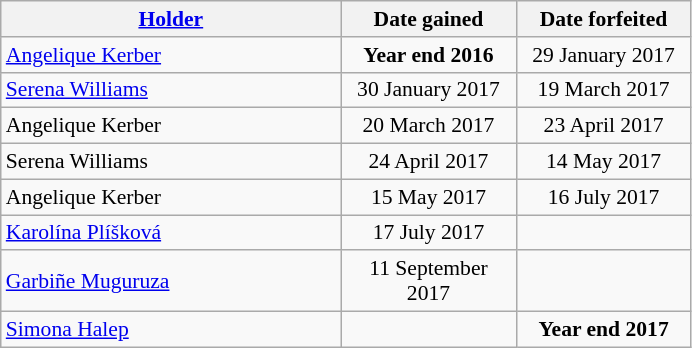<table class="wikitable" style="font-size:90%">
<tr>
<th style="width:220px;"><a href='#'>Holder</a></th>
<th style="width:110px;">Date gained</th>
<th style="width:110px;">Date forfeited</th>
</tr>
<tr>
<td> <a href='#'>Angelique Kerber</a></td>
<td style="text-align:center;"><strong> Year end 2016</strong></td>
<td style="text-align:center;">29 January 2017</td>
</tr>
<tr>
<td> <a href='#'>Serena Williams</a></td>
<td style="text-align:center;">30 January 2017</td>
<td style="text-align:center;">19 March 2017</td>
</tr>
<tr>
<td> Angelique Kerber</td>
<td style="text-align:center;">20 March 2017</td>
<td style="text-align:center;">23 April 2017</td>
</tr>
<tr>
<td> Serena Williams</td>
<td style="text-align:center;">24 April 2017</td>
<td style="text-align:center;">14 May 2017</td>
</tr>
<tr>
<td> Angelique Kerber</td>
<td style="text-align:center;">15 May 2017</td>
<td style="text-align:center;">16 July 2017</td>
</tr>
<tr>
<td> <a href='#'>Karolína Plíšková</a></td>
<td style="text-align:center;">17 July 2017</td>
<td style="text-align:center;"></td>
</tr>
<tr>
<td> <a href='#'>Garbiñe Muguruza</a></td>
<td style="text-align:center;">11 September 2017</td>
<td style="text-align:center;"></td>
</tr>
<tr>
<td> <a href='#'>Simona Halep</a></td>
<td style="text-align:center;"></td>
<td style="text-align:center;"><strong>Year end 2017</strong></td>
</tr>
</table>
